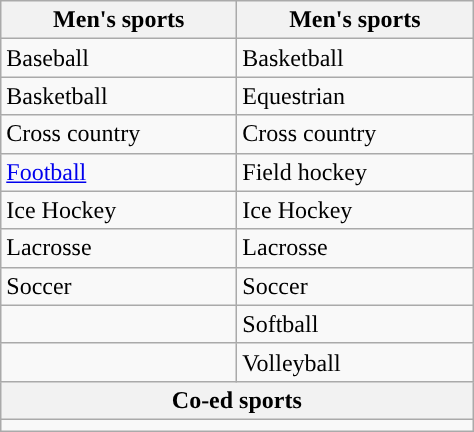<table class="wikitable"; style= "text-align: ">
<tr>
<th width=150px>Men's sports</th>
<th width=150px>Men's sports</th>
</tr>
<tr>
<td>Baseball</td>
<td>Basketball</td>
</tr>
<tr>
<td>Basketball</td>
<td>Equestrian</td>
</tr>
<tr>
<td>Cross country</td>
<td>Cross country</td>
</tr>
<tr>
<td><a href='#'>Football</a></td>
<td>Field hockey</td>
</tr>
<tr>
<td>Ice Hockey</td>
<td>Ice Hockey</td>
</tr>
<tr>
<td>Lacrosse</td>
<td>Lacrosse</td>
</tr>
<tr>
<td>Soccer</td>
<td>Soccer</td>
</tr>
<tr>
<td></td>
<td>Softball</td>
</tr>
<tr>
<td></td>
<td>Volleyball</td>
</tr>
<tr>
<th colspan="2">Co-ed sports</th>
</tr>
<tr>
<td colspan="2"></td>
</tr>
</table>
